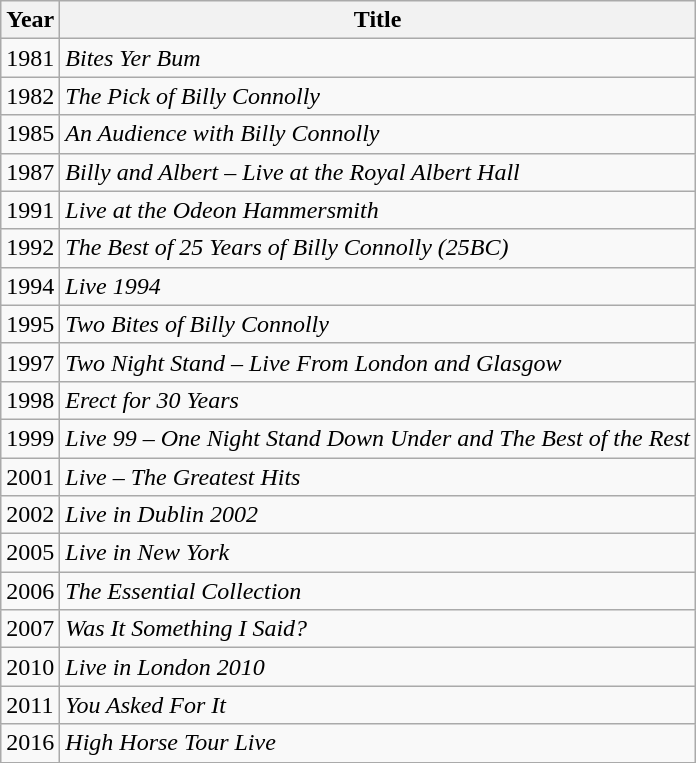<table class="wikitable">
<tr>
<th>Year</th>
<th>Title</th>
</tr>
<tr>
<td>1981</td>
<td><em>Bites Yer Bum</em></td>
</tr>
<tr>
<td>1982</td>
<td><em>The Pick of Billy Connolly</em></td>
</tr>
<tr>
<td>1985</td>
<td><em>An Audience with Billy Connolly</em></td>
</tr>
<tr>
<td>1987</td>
<td><em>Billy and Albert – Live at the Royal Albert Hall</em></td>
</tr>
<tr>
<td>1991</td>
<td><em>Live at the Odeon Hammersmith</em></td>
</tr>
<tr>
<td>1992</td>
<td><em>The Best of 25 Years of Billy Connolly (25BC)</em></td>
</tr>
<tr>
<td>1994</td>
<td><em>Live 1994</em></td>
</tr>
<tr>
<td>1995</td>
<td><em>Two Bites of Billy Connolly</em></td>
</tr>
<tr>
<td>1997</td>
<td><em>Two Night Stand – Live From London and Glasgow</em></td>
</tr>
<tr>
<td>1998</td>
<td><em>Erect for 30 Years</em></td>
</tr>
<tr>
<td>1999</td>
<td><em>Live 99 – One Night Stand Down Under and The Best of the Rest</em></td>
</tr>
<tr>
<td>2001</td>
<td><em>Live – The Greatest Hits</em></td>
</tr>
<tr>
<td>2002</td>
<td><em>Live in Dublin 2002</em></td>
</tr>
<tr>
<td>2005</td>
<td><em>Live in New York</em></td>
</tr>
<tr>
<td>2006</td>
<td><em>The Essential Collection</em></td>
</tr>
<tr>
<td>2007</td>
<td><em>Was It Something I Said?</em></td>
</tr>
<tr>
<td>2010</td>
<td><em>Live in London 2010</em></td>
</tr>
<tr>
<td>2011</td>
<td><em>You Asked For It</em></td>
</tr>
<tr>
<td>2016</td>
<td><em>High Horse Tour Live</em></td>
</tr>
</table>
